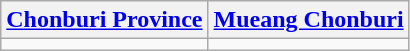<table class="wikitable" style="text-align:center">
<tr>
<th><a href='#'>Chonburi Province</a></th>
<th><a href='#'>Mueang Chonburi</a></th>
</tr>
<tr>
<td></td>
<td></td>
</tr>
</table>
